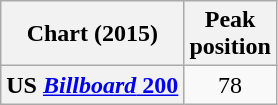<table class="wikitable plainrowheaders">
<tr>
<th scope="col">Chart (2015)</th>
<th scope="col">Peak<br>position</th>
</tr>
<tr>
<th scope="row">US <a href='#'><em>Billboard</em> 200</a></th>
<td align="center">78</td>
</tr>
</table>
